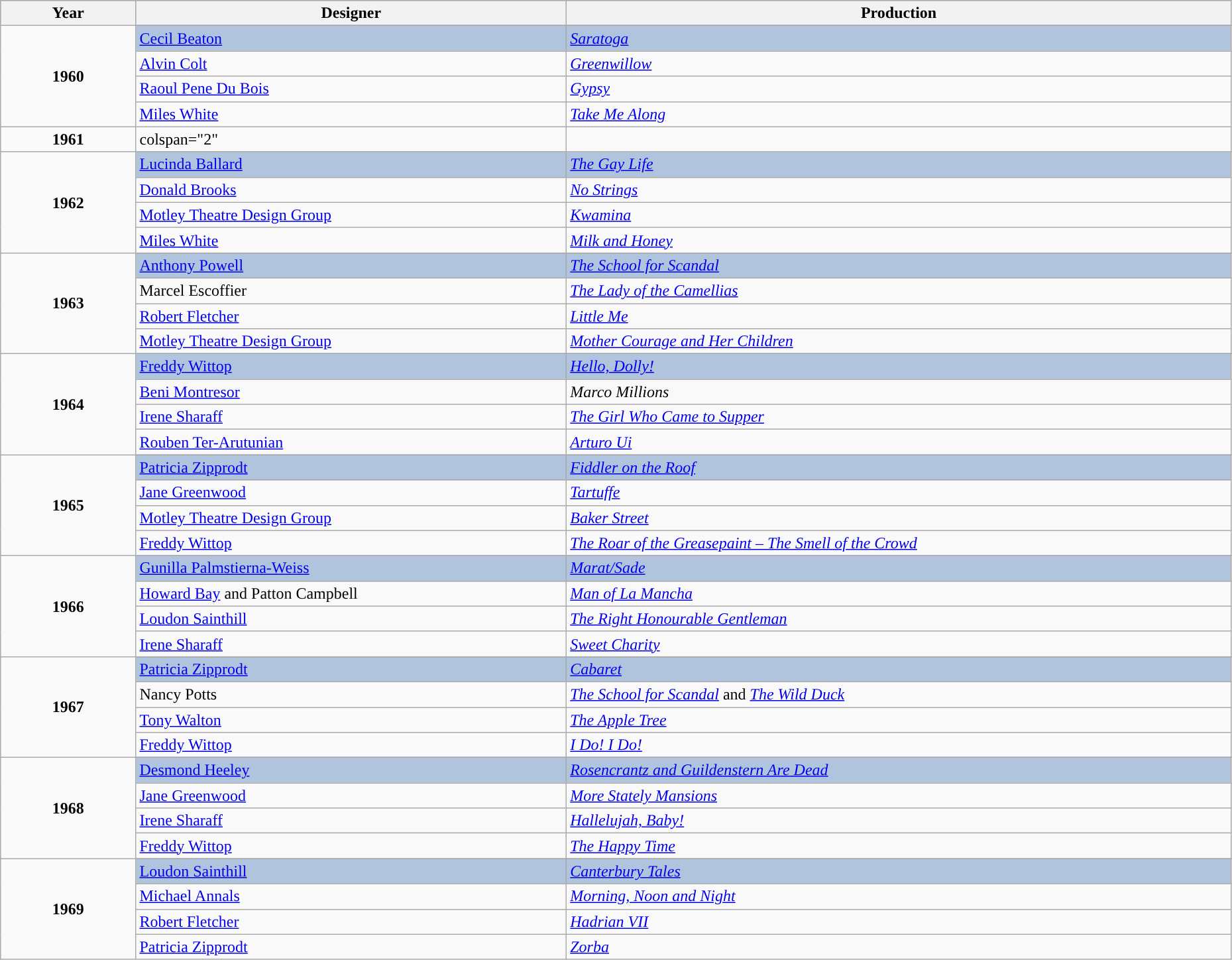<table class="wikitable" style="width:98%;">
<tr style="background:#bebebe;">
<th style="width:11%;">Year</th>
<th style="width:35%;”">Designer</th>
<th style="width:54%;”">Production</th>
</tr>
<tr>
<td rowspan="5" align="center"><strong>1960</strong><br></td>
</tr>
<tr style="background:#B0C4DE">
<td><a href='#'>Cecil Beaton</a></td>
<td><em><a href='#'>Saratoga</a></em></td>
</tr>
<tr>
<td><a href='#'>Alvin Colt</a></td>
<td><em><a href='#'>Greenwillow</a></em></td>
</tr>
<tr>
<td><a href='#'>Raoul Pene Du Bois</a></td>
<td><em><a href='#'>Gypsy</a></em></td>
</tr>
<tr>
<td><a href='#'>Miles White</a></td>
<td><em><a href='#'>Take Me Along</a></em></td>
</tr>
<tr>
<td align="center"><strong>1961</strong><br></td>
<td>colspan="2" </td>
</tr>
<tr>
<td rowspan="5" align="center"><strong>1962</strong><br></td>
</tr>
<tr style="background:#B0C4DE">
<td><a href='#'>Lucinda Ballard</a></td>
<td><em><a href='#'>The Gay Life</a></em></td>
</tr>
<tr>
<td><a href='#'>Donald Brooks</a></td>
<td><em><a href='#'>No Strings</a></em></td>
</tr>
<tr>
<td><a href='#'>Motley Theatre Design Group</a></td>
<td><em><a href='#'>Kwamina</a></em></td>
</tr>
<tr>
<td><a href='#'>Miles White</a></td>
<td><em><a href='#'>Milk and Honey</a></em></td>
</tr>
<tr>
<td rowspan="5" align="center"><strong>1963</strong><br></td>
</tr>
<tr style="background:#B0C4DE">
<td><a href='#'>Anthony Powell</a></td>
<td><em><a href='#'>The School for Scandal</a></em></td>
</tr>
<tr>
<td>Marcel Escoffier</td>
<td><em><a href='#'>The Lady of the Camellias</a></em></td>
</tr>
<tr>
<td><a href='#'>Robert Fletcher</a></td>
<td><em><a href='#'>Little Me</a></em></td>
</tr>
<tr>
<td><a href='#'>Motley Theatre Design Group</a></td>
<td><em><a href='#'>Mother Courage and Her Children</a></em></td>
</tr>
<tr>
<td rowspan="5" align="center"><strong>1964</strong><br></td>
</tr>
<tr style="background:#B0C4DE">
<td><a href='#'>Freddy Wittop</a></td>
<td><em><a href='#'>Hello, Dolly!</a></em></td>
</tr>
<tr>
<td><a href='#'>Beni Montresor</a></td>
<td><em>Marco Millions</em></td>
</tr>
<tr>
<td><a href='#'>Irene Sharaff</a></td>
<td><em><a href='#'>The Girl Who Came to Supper</a></em></td>
</tr>
<tr>
<td><a href='#'>Rouben Ter-Arutunian</a></td>
<td><em><a href='#'>Arturo Ui</a></em></td>
</tr>
<tr>
<td rowspan="5" align="center"><strong>1965</strong><br></td>
</tr>
<tr style="background:#B0C4DE">
<td><a href='#'>Patricia Zipprodt</a></td>
<td><em><a href='#'>Fiddler on the Roof</a></em></td>
</tr>
<tr>
<td><a href='#'>Jane Greenwood</a></td>
<td><em><a href='#'>Tartuffe</a></em></td>
</tr>
<tr>
<td><a href='#'>Motley Theatre Design Group</a></td>
<td><em><a href='#'>Baker Street</a></em></td>
</tr>
<tr>
<td><a href='#'>Freddy Wittop</a></td>
<td><em><a href='#'>The Roar of the Greasepaint – The Smell of the Crowd</a></em></td>
</tr>
<tr>
<td rowspan="5" align="center"><strong>1966</strong><br></td>
</tr>
<tr style="background:#B0C4DE">
<td><a href='#'>Gunilla Palmstierna-Weiss</a></td>
<td><em><a href='#'>Marat/Sade</a></em></td>
</tr>
<tr>
<td><a href='#'>Howard Bay</a> and Patton Campbell</td>
<td><em><a href='#'>Man of La Mancha</a></em></td>
</tr>
<tr>
<td><a href='#'>Loudon Sainthill</a></td>
<td><em><a href='#'>The Right Honourable Gentleman</a></em></td>
</tr>
<tr>
<td><a href='#'>Irene Sharaff</a></td>
<td><em><a href='#'>Sweet Charity</a></em></td>
</tr>
<tr>
<td rowspan="5" align="center"><strong>1967</strong><br></td>
</tr>
<tr style="background:#B0C4DE">
<td><a href='#'>Patricia Zipprodt</a></td>
<td><em><a href='#'>Cabaret</a></em></td>
</tr>
<tr>
<td>Nancy Potts</td>
<td><em><a href='#'>The School for Scandal</a></em> and <em><a href='#'>The Wild Duck</a></em></td>
</tr>
<tr>
<td><a href='#'>Tony Walton</a></td>
<td><em><a href='#'>The Apple Tree</a></em></td>
</tr>
<tr>
<td><a href='#'>Freddy Wittop</a></td>
<td><em><a href='#'>I Do! I Do!</a></em></td>
</tr>
<tr>
<td rowspan="5" align="center"><strong>1968</strong><br></td>
</tr>
<tr style="background:#B0C4DE">
<td><a href='#'>Desmond Heeley</a></td>
<td><em><a href='#'>Rosencrantz and Guildenstern Are Dead</a></em></td>
</tr>
<tr>
<td><a href='#'>Jane Greenwood</a></td>
<td><em><a href='#'>More Stately Mansions</a></em></td>
</tr>
<tr>
<td><a href='#'>Irene Sharaff</a></td>
<td><em><a href='#'>Hallelujah, Baby!</a></em></td>
</tr>
<tr>
<td><a href='#'>Freddy Wittop</a></td>
<td><em><a href='#'>The Happy Time</a></em></td>
</tr>
<tr>
<td rowspan="5" align="center"><strong>1969</strong><br></td>
</tr>
<tr style="background:#B0C4DE">
<td><a href='#'>Loudon Sainthill</a></td>
<td><em><a href='#'>Canterbury Tales</a></em></td>
</tr>
<tr>
<td><a href='#'>Michael Annals</a></td>
<td><em><a href='#'>Morning, Noon and Night</a></em></td>
</tr>
<tr>
<td><a href='#'>Robert Fletcher</a></td>
<td><em><a href='#'>Hadrian VII</a></em></td>
</tr>
<tr>
<td><a href='#'>Patricia Zipprodt</a></td>
<td><em><a href='#'>Zorba</a></em></td>
</tr>
</table>
